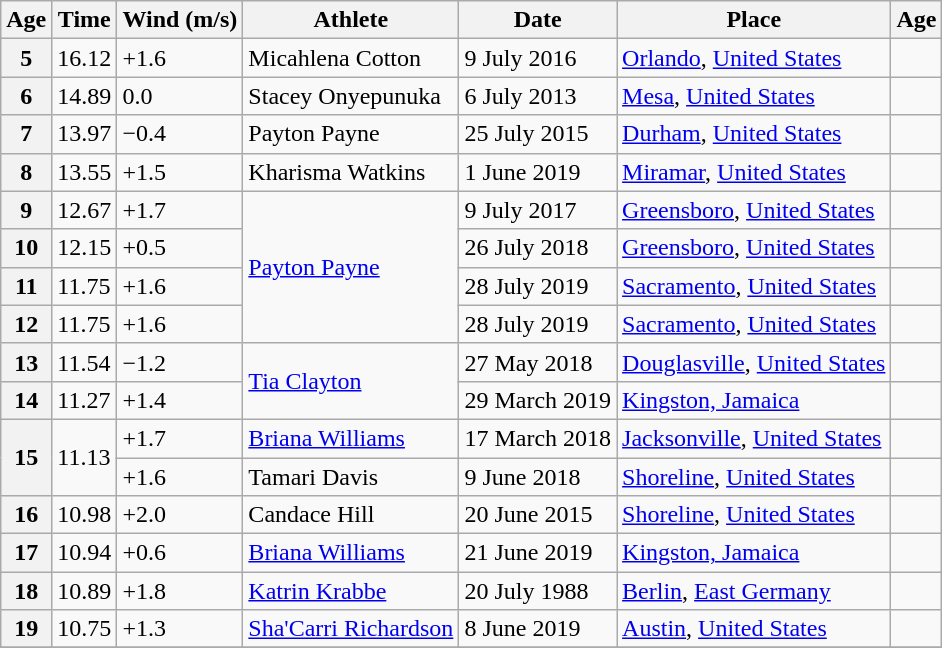<table class="wikitable">
<tr>
<th>Age</th>
<th>Time</th>
<th>Wind (m/s)</th>
<th>Athlete</th>
<th>Date</th>
<th>Place</th>
<th>Age</th>
</tr>
<tr>
<th>5</th>
<td>16.12</td>
<td>+1.6</td>
<td> Micahlena Cotton</td>
<td>9 July 2016</td>
<td><a href='#'>Orlando</a>, <a href='#'>United States</a></td>
<td></td>
</tr>
<tr>
<th>6</th>
<td>14.89</td>
<td>0.0</td>
<td> Stacey Onyepunuka</td>
<td>6 July 2013</td>
<td><a href='#'>Mesa</a>, <a href='#'>United States</a></td>
<td></td>
</tr>
<tr>
<th>7</th>
<td>13.97</td>
<td>−0.4</td>
<td> Payton Payne</td>
<td>25 July 2015</td>
<td><a href='#'>Durham</a>, <a href='#'>United States</a></td>
<td></td>
</tr>
<tr>
<th>8</th>
<td>13.55</td>
<td>+1.5</td>
<td> Kharisma Watkins</td>
<td>1 June 2019</td>
<td><a href='#'>Miramar</a>, <a href='#'>United States</a></td>
<td></td>
</tr>
<tr>
<th>9</th>
<td>12.67</td>
<td>+1.7</td>
<td rowspan=4> <a href='#'>Payton Payne</a></td>
<td>9 July 2017</td>
<td><a href='#'>Greensboro</a>, <a href='#'>United States</a></td>
<td></td>
</tr>
<tr>
<th>10</th>
<td>12.15</td>
<td>+0.5</td>
<td>26 July 2018</td>
<td><a href='#'>Greensboro</a>, <a href='#'>United States</a></td>
<td></td>
</tr>
<tr>
<th>11</th>
<td>11.75</td>
<td>+1.6</td>
<td>28 July 2019</td>
<td><a href='#'>Sacramento</a>, <a href='#'>United States</a></td>
<td></td>
</tr>
<tr>
<th>12</th>
<td>11.75</td>
<td>+1.6</td>
<td>28 July 2019</td>
<td><a href='#'>Sacramento</a>, <a href='#'>United States</a></td>
<td></td>
</tr>
<tr>
<th>13</th>
<td>11.54</td>
<td>−1.2</td>
<td rowspan=2> <a href='#'>Tia Clayton</a></td>
<td>27 May 2018</td>
<td><a href='#'>Douglasville</a>, <a href='#'>United States</a></td>
<td></td>
</tr>
<tr>
<th>14</th>
<td>11.27</td>
<td>+1.4</td>
<td>29 March 2019</td>
<td><a href='#'>Kingston, Jamaica</a></td>
<td></td>
</tr>
<tr>
<th rowspan=2>15</th>
<td rowspan=2>11.13</td>
<td>+1.7</td>
<td> <a href='#'>Briana Williams</a></td>
<td>17 March 2018</td>
<td><a href='#'>Jacksonville</a>, <a href='#'>United States</a></td>
<td></td>
</tr>
<tr>
<td>+1.6</td>
<td> Tamari Davis</td>
<td>9 June 2018</td>
<td><a href='#'>Shoreline</a>, <a href='#'>United States</a></td>
<td></td>
</tr>
<tr>
<th>16</th>
<td>10.98</td>
<td>+2.0</td>
<td> Candace Hill</td>
<td>20 June 2015</td>
<td><a href='#'>Shoreline</a>, <a href='#'>United States</a></td>
<td></td>
</tr>
<tr>
<th>17</th>
<td>10.94</td>
<td>+0.6</td>
<td> <a href='#'>Briana Williams</a></td>
<td>21 June 2019</td>
<td><a href='#'>Kingston, Jamaica</a></td>
<td></td>
</tr>
<tr>
<th>18</th>
<td>10.89</td>
<td>+1.8</td>
<td> <a href='#'>Katrin Krabbe</a></td>
<td>20 July 1988</td>
<td><a href='#'>Berlin</a>, <a href='#'>East Germany</a></td>
<td></td>
</tr>
<tr>
<th>19</th>
<td>10.75</td>
<td>+1.3</td>
<td> <a href='#'>Sha'Carri Richardson</a></td>
<td>8 June 2019</td>
<td><a href='#'>Austin</a>, <a href='#'>United States</a></td>
<td></td>
</tr>
<tr>
</tr>
</table>
